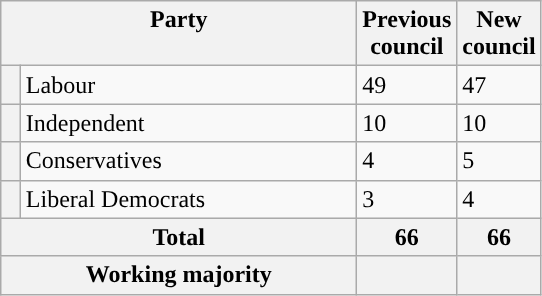<table class="wikitable">
<tr>
<th valign=top colspan="2" style="width: 230px">Party</th>
<th valign=top style="width: 30px">Previous council</th>
<th valign=top style="width: 30px">New council</th>
</tr>
<tr>
<th style="background-color: "></th>
<td>Labour</td>
<td>49</td>
<td>47</td>
</tr>
<tr>
<th style="background-color: "></th>
<td>Independent</td>
<td>10</td>
<td>10</td>
</tr>
<tr>
<th style="background-color: "></th>
<td>Conservatives</td>
<td>4</td>
<td>5</td>
</tr>
<tr>
<th style="background-color: "></th>
<td>Liberal Democrats</td>
<td>3</td>
<td>4</td>
</tr>
<tr>
<th colspan=2>Total</th>
<th style="text-align: center">66</th>
<th colspan=3>66</th>
</tr>
<tr>
<th colspan=2>Working majority</th>
<th></th>
<th></th>
</tr>
</table>
